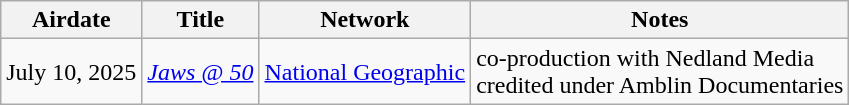<table class="wikitable sortable">
<tr>
<th>Airdate</th>
<th>Title</th>
<th>Network</th>
<th>Notes</th>
</tr>
<tr>
<td align="right">July 10, 2025</td>
<td><em><a href='#'>Jaws @ 50</a></em></td>
<td><a href='#'>National Geographic</a></td>
<td>co-production with Nedland Media<br>credited under Amblin Documentaries</td>
</tr>
</table>
